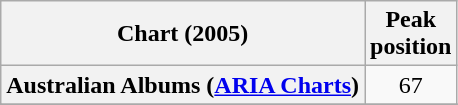<table class="wikitable sortable plainrowheaders" style="text-align:center">
<tr>
<th scope="col">Chart (2005)</th>
<th scope="col">Peak<br>position</th>
</tr>
<tr>
<th scope="row">Australian Albums (<a href='#'>ARIA Charts</a>)</th>
<td>67</td>
</tr>
<tr>
</tr>
<tr>
</tr>
<tr>
</tr>
<tr>
</tr>
<tr>
</tr>
</table>
